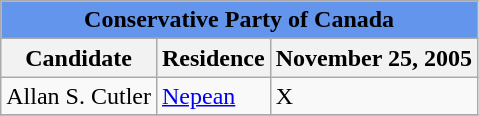<table class="wikitable">
<tr>
<td align="center" bgcolor="cornflowerblue" colspan=3><strong>Conservative Party of Canada</strong></td>
</tr>
<tr>
<th align="left">Candidate</th>
<th align="center">Residence</th>
<th align="left">November 25, 2005</th>
</tr>
<tr>
<td>Allan S. Cutler</td>
<td><a href='#'>Nepean</a></td>
<td>X</td>
</tr>
<tr>
</tr>
</table>
